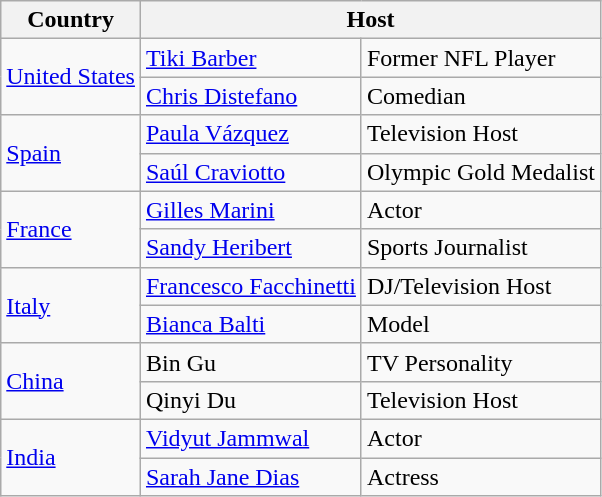<table class="wikitable">
<tr>
<th>Country</th>
<th colspan="2">Host</th>
</tr>
<tr>
<td rowspan="2"><a href='#'>United States</a></td>
<td><a href='#'>Tiki Barber</a></td>
<td>Former NFL Player</td>
</tr>
<tr>
<td><a href='#'>Chris Distefano</a></td>
<td>Comedian</td>
</tr>
<tr>
<td rowspan="2"><a href='#'>Spain</a></td>
<td><a href='#'>Paula Vázquez</a></td>
<td>Television Host</td>
</tr>
<tr>
<td><a href='#'>Saúl Craviotto</a></td>
<td>Olympic Gold Medalist</td>
</tr>
<tr>
<td rowspan="2"><a href='#'>France</a></td>
<td><a href='#'>Gilles Marini</a></td>
<td>Actor</td>
</tr>
<tr>
<td><a href='#'>Sandy Heribert</a></td>
<td>Sports Journalist</td>
</tr>
<tr>
<td rowspan="2"><a href='#'>Italy</a></td>
<td><a href='#'>Francesco Facchinetti</a></td>
<td>DJ/Television Host</td>
</tr>
<tr>
<td><a href='#'>Bianca Balti</a></td>
<td>Model</td>
</tr>
<tr>
<td rowspan="2"><a href='#'>China</a></td>
<td>Bin Gu</td>
<td>TV Personality</td>
</tr>
<tr>
<td>Qinyi Du</td>
<td>Television Host</td>
</tr>
<tr>
<td rowspan="2"><a href='#'>India</a></td>
<td><a href='#'>Vidyut Jammwal</a></td>
<td>Actor</td>
</tr>
<tr>
<td><a href='#'>Sarah Jane Dias</a></td>
<td>Actress</td>
</tr>
</table>
